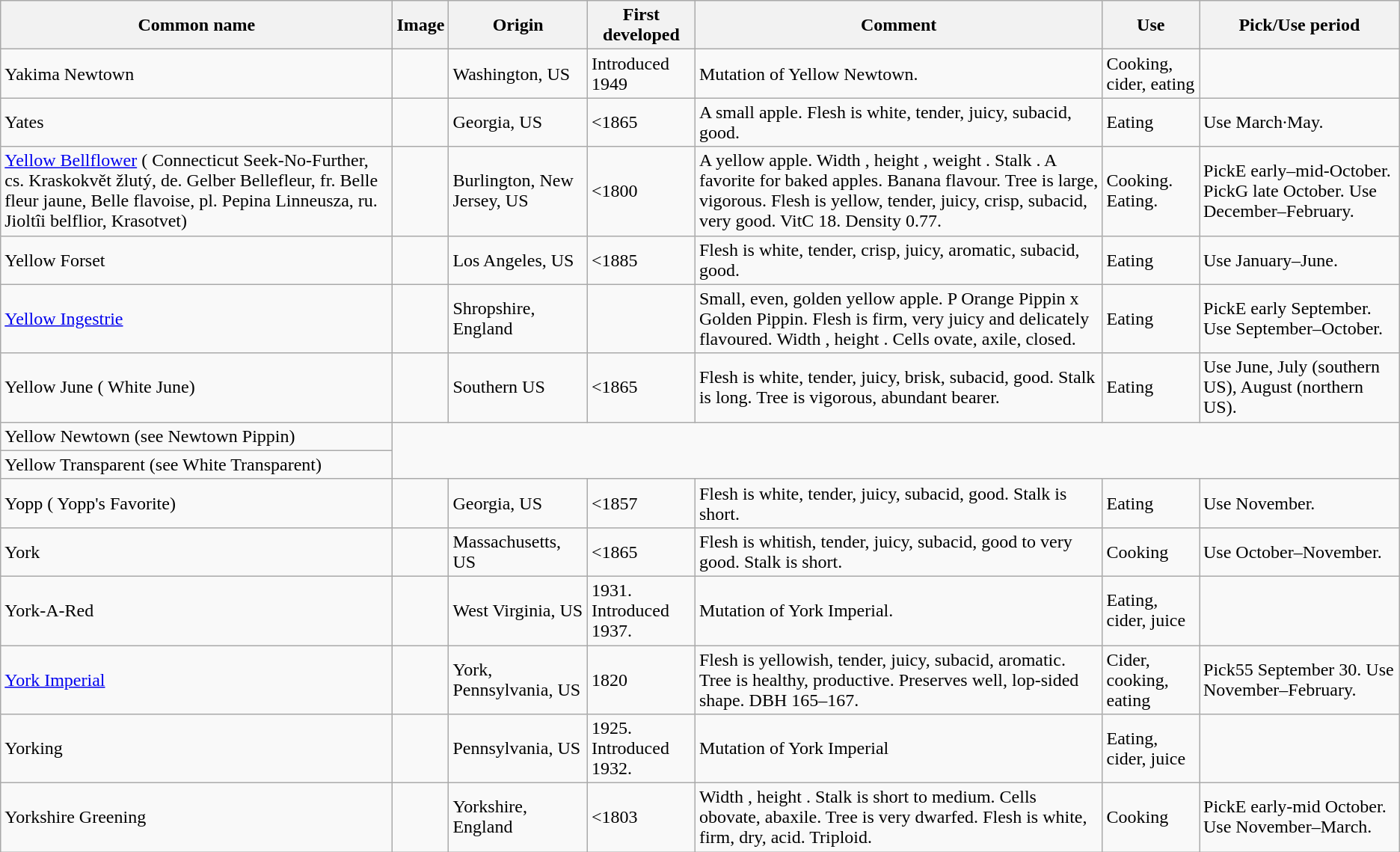<table class="wikitable sortable">
<tr>
<th>Common name</th>
<th>Image</th>
<th>Origin</th>
<th>First developed</th>
<th>Comment</th>
<th>Use</th>
<th>Pick/Use period</th>
</tr>
<tr>
<td>Yakima Newtown</td>
<td></td>
<td>Washington, US</td>
<td>Introduced 1949</td>
<td>Mutation of Yellow Newtown.</td>
<td>Cooking, cider, eating</td>
<td></td>
</tr>
<tr>
<td>Yates</td>
<td></td>
<td>Georgia, US</td>
<td><1865</td>
<td>A small apple. Flesh is white, tender, juicy, subacid, good.</td>
<td>Eating</td>
<td>Use March·May.</td>
</tr>
<tr>
<td><a href='#'>Yellow Bellflower</a> ( Connecticut Seek-No-Further, cs. Kraskokvět žlutý, de. Gelber Bellefleur, fr. Belle fleur jaune, Belle flavoise, pl. Pepina Linneusza, ru. Jioltîi belflior, Krasotvet)</td>
<td></td>
<td>Burlington, New Jersey, US</td>
<td><1800</td>
<td>A yellow apple. Width , height , weight . Stalk . A favorite for baked apples. Banana flavour. Tree is large, vigorous. Flesh is yellow, tender, juicy, crisp, subacid, very good. VitC 18. Density 0.77.</td>
<td>Cooking. Eating.</td>
<td>PickE early–mid-October. PickG late October. Use December–February.</td>
</tr>
<tr>
<td>Yellow Forset</td>
<td></td>
<td>Los Angeles, US</td>
<td><1885</td>
<td>Flesh is white, tender, crisp, juicy, aromatic, subacid, good.</td>
<td>Eating</td>
<td>Use January–June.</td>
</tr>
<tr>
<td><a href='#'>Yellow Ingestrie</a></td>
<td></td>
<td>Shropshire, England</td>
<td></td>
<td>Small, even, golden yellow apple. P Orange Pippin x Golden Pippin. Flesh is firm, very juicy and delicately flavoured. Width , height . Cells ovate, axile, closed.</td>
<td>Eating</td>
<td>PickE early September. Use September–October.</td>
</tr>
<tr>
<td>Yellow June ( White June)</td>
<td></td>
<td>Southern US</td>
<td><1865</td>
<td>Flesh is white, tender, juicy, brisk, subacid, good. Stalk is long. Tree is vigorous, abundant bearer.</td>
<td>Eating</td>
<td>Use June, July (southern US), August (northern US).</td>
</tr>
<tr>
<td>Yellow Newtown (see Newtown Pippin)</td>
</tr>
<tr>
<td>Yellow Transparent (see White Transparent)</td>
</tr>
<tr>
<td>Yopp ( Yopp's Favorite)</td>
<td></td>
<td>Georgia, US</td>
<td><1857</td>
<td>Flesh is white, tender, juicy, subacid, good. Stalk is short.</td>
<td>Eating</td>
<td>Use November.</td>
</tr>
<tr>
<td>York</td>
<td></td>
<td>Massachusetts, US</td>
<td><1865</td>
<td>Flesh is whitish, tender, juicy, subacid, good to very good. Stalk is short.</td>
<td>Cooking</td>
<td>Use October–November.</td>
</tr>
<tr>
<td>York-A-Red</td>
<td></td>
<td>West Virginia, US</td>
<td>1931. Introduced 1937.</td>
<td>Mutation of York Imperial.</td>
<td>Eating, cider, juice</td>
<td></td>
</tr>
<tr>
<td><a href='#'>York Imperial</a></td>
<td></td>
<td>York, Pennsylvania, US</td>
<td>1820</td>
<td>Flesh is yellowish, tender, juicy, subacid, aromatic. Tree is healthy, productive. Preserves well, lop-sided shape. DBH 165–167.</td>
<td>Cider, cooking, eating</td>
<td>Pick55 September 30. Use November–February.</td>
</tr>
<tr>
<td>Yorking</td>
<td></td>
<td>Pennsylvania, US</td>
<td>1925. Introduced 1932.</td>
<td>Mutation of York Imperial</td>
<td>Eating, cider, juice</td>
<td></td>
</tr>
<tr>
<td>Yorkshire Greening</td>
<td></td>
<td>Yorkshire, England</td>
<td><1803</td>
<td>Width , height . Stalk is short to medium. Cells  obovate, abaxile. Tree is very dwarfed. Flesh is white, firm, dry, acid. Triploid.</td>
<td>Cooking</td>
<td>PickE early-mid October. Use November–March.</td>
</tr>
</table>
